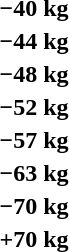<table>
<tr>
<th rowspan=2>−40 kg</th>
<td rowspan=2></td>
<td rowspan=2></td>
<td></td>
</tr>
<tr>
<td></td>
</tr>
<tr>
<th rowspan=2>−44 kg</th>
<td rowspan=2></td>
<td rowspan=2></td>
<td></td>
</tr>
<tr>
<td></td>
</tr>
<tr>
<th rowspan=2>−48 kg</th>
<td rowspan=2></td>
<td rowspan=2></td>
<td></td>
</tr>
<tr>
<td></td>
</tr>
<tr>
<th rowspan=2>−52 kg</th>
<td rowspan=2></td>
<td rowspan=2></td>
<td></td>
</tr>
<tr>
<td></td>
</tr>
<tr>
<th rowspan=2>−57 kg</th>
<td rowspan=2></td>
<td rowspan=2></td>
<td></td>
</tr>
<tr>
<td></td>
</tr>
<tr>
<th rowspan=2>−63 kg</th>
<td rowspan=2></td>
<td rowspan=2></td>
<td></td>
</tr>
<tr>
<td></td>
</tr>
<tr>
<th rowspan=2>−70 kg</th>
<td rowspan=2></td>
<td rowspan=2></td>
<td></td>
</tr>
<tr>
<td></td>
</tr>
<tr>
<th rowspan=2>+70 kg</th>
<td rowspan=2></td>
<td rowspan=2></td>
<td></td>
</tr>
<tr>
<td></td>
</tr>
</table>
